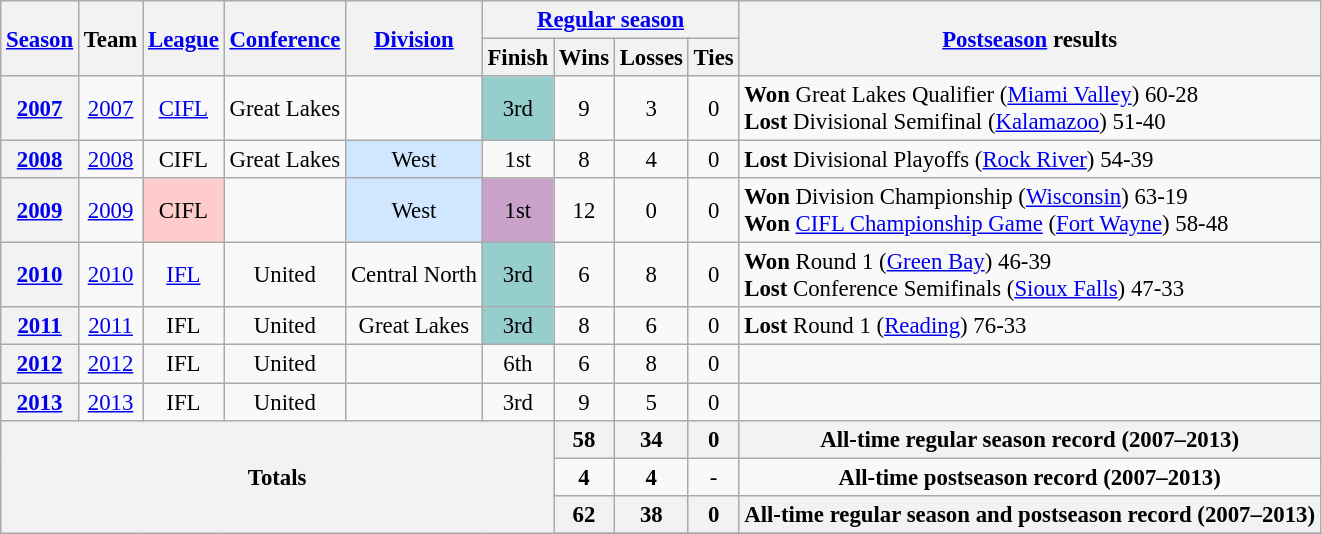<table class="wikitable" style="font-size: 95%;">
<tr>
<th rowspan="2"><a href='#'>Season</a></th>
<th rowspan="2">Team</th>
<th rowspan="2"><a href='#'>League</a></th>
<th rowspan="2"><a href='#'>Conference</a></th>
<th rowspan="2"><a href='#'>Division</a></th>
<th colspan="4"><a href='#'>Regular season</a></th>
<th rowspan="2"><a href='#'>Postseason</a> results</th>
</tr>
<tr>
<th>Finish</th>
<th>Wins</th>
<th>Losses</th>
<th>Ties</th>
</tr>
<tr background:#fcc;">
<th style="text-align:center;"><a href='#'>2007</a></th>
<td style="text-align:center;"><a href='#'>2007</a></td>
<td style="text-align:center;"><a href='#'>CIFL</a></td>
<td style="text-align:center;">Great Lakes</td>
<td style="text-align:center;"></td>
<td style="text-align:center; background:#96cdcd;">3rd</td>
<td style="text-align:center;">9</td>
<td style="text-align:center;">3</td>
<td style="text-align:center;">0</td>
<td><strong>Won</strong> Great Lakes Qualifier (<a href='#'>Miami Valley</a>) 60-28<br><strong>Lost</strong> Divisional Semifinal (<a href='#'>Kalamazoo</a>) 51-40</td>
</tr>
<tr>
<th style="text-align:center;"><a href='#'>2008</a></th>
<td style="text-align:center;"><a href='#'>2008</a></td>
<td style="text-align:center;">CIFL</td>
<td style="text-align:center;">Great Lakes</td>
<td style="text-align:center; background:#d0e7ff;">West</td>
<td style="text-align:center;">1st</td>
<td style="text-align:center;">8</td>
<td style="text-align:center;">4</td>
<td style="text-align:center;">0</td>
<td><strong>Lost</strong> Divisional Playoffs (<a href='#'>Rock River</a>) 54-39</td>
</tr>
<tr>
<th style="text-align:center;"><a href='#'>2009</a></th>
<td style="text-align:center;"><a href='#'>2009</a></td>
<td style="text-align:center; background:#fcc;">CIFL</td>
<td style="text-align:center;"></td>
<td style="text-align:center; background:#d0e7ff;">West</td>
<td style="text-align:center; background:#c8a2c8;">1st</td>
<td style="text-align:center;">12</td>
<td style="text-align:center;">0</td>
<td style="text-align:center;">0</td>
<td><strong>Won</strong> Division Championship (<a href='#'>Wisconsin</a>) 63-19<br><strong>Won</strong> <a href='#'>CIFL Championship Game</a> (<a href='#'>Fort Wayne</a>) 58-48</td>
</tr>
<tr>
<th style="text-align:center;"><a href='#'>2010</a></th>
<td style="text-align:center;"><a href='#'>2010</a></td>
<td style="text-align:center;"><a href='#'>IFL</a></td>
<td style="text-align:center;">United</td>
<td style="text-align:center;">Central North</td>
<td style="text-align:center; background:#96cdcd;">3rd</td>
<td style="text-align:center;">6</td>
<td style="text-align:center;">8</td>
<td style="text-align:center;">0</td>
<td><strong>Won</strong> Round 1 (<a href='#'>Green Bay</a>) 46-39<br><strong>Lost</strong> Conference Semifinals (<a href='#'>Sioux Falls</a>) 47-33</td>
</tr>
<tr>
<th style="text-align:center;"><a href='#'>2011</a></th>
<td style="text-align:center;"><a href='#'>2011</a></td>
<td style="text-align:center;">IFL</td>
<td style="text-align:center;">United</td>
<td style="text-align:center;">Great Lakes</td>
<td style="text-align:center; background:#96cdcd;">3rd</td>
<td style="text-align:center;">8</td>
<td style="text-align:center;">6</td>
<td style="text-align:center;">0</td>
<td><strong>Lost</strong> Round 1 (<a href='#'>Reading</a>) 76-33</td>
</tr>
<tr>
<th style="text-align:center;"><a href='#'>2012</a></th>
<td style="text-align:center;"><a href='#'>2012</a></td>
<td style="text-align:center;">IFL</td>
<td style="text-align:center;">United</td>
<td style="text-align:center;"></td>
<td style="text-align:center;">6th</td>
<td style="text-align:center;">6</td>
<td style="text-align:center;">8</td>
<td style="text-align:center;">0</td>
<td></td>
</tr>
<tr>
<th style="text-align:center;"><a href='#'>2013</a></th>
<td style="text-align:center;"><a href='#'>2013</a></td>
<td style="text-align:center;">IFL</td>
<td style="text-align:center;">United</td>
<td style="text-align:center;"></td>
<td style="text-align:center;">3rd</td>
<td style="text-align:center;">9</td>
<td style="text-align:center;">5</td>
<td style="text-align:center;">0</td>
<td></td>
</tr>
<tr>
<th style="text-align:center;" rowspan="5" colspan="6">Totals</th>
<th style="text-align:center;"><strong>58</strong></th>
<th style="text-align:center;"><strong>34</strong></th>
<th style="text-align:center;"><strong>0</strong></th>
<th style="text-align:center;" colspan="3"><strong>All-time regular season record (2007–2013)</strong></th>
</tr>
<tr style="text-align:center;">
<td><strong>4</strong></td>
<td><strong>4</strong></td>
<td>-</td>
<td colspan="3"><strong>All-time postseason record (2007–2013)</strong></td>
</tr>
<tr>
<th style="text-align:center;"><strong>62</strong></th>
<th style="text-align:center;"><strong>38</strong></th>
<th style="text-align:center;"><strong>0</strong></th>
<th style="text-align:center;" colspan="3"><strong>All-time regular season and postseason record (2007–2013)</strong></th>
</tr>
<tr>
</tr>
</table>
